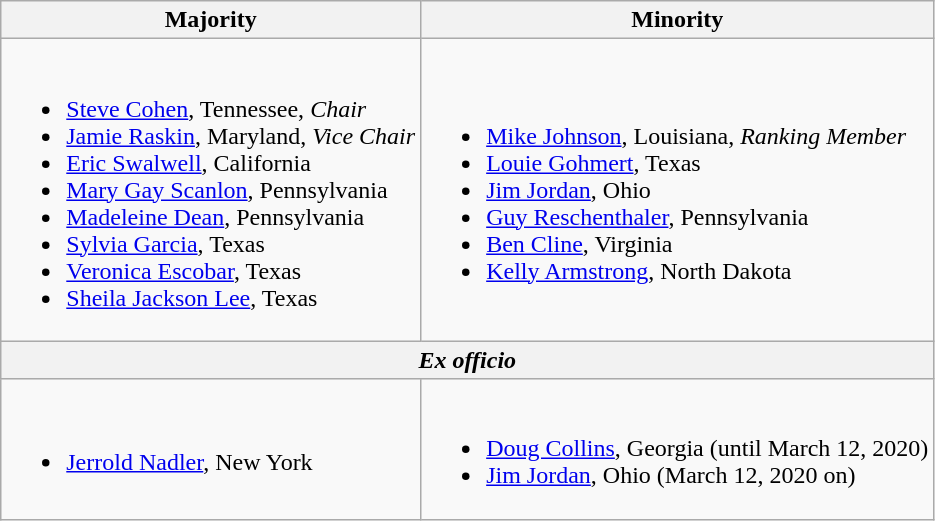<table class=wikitable>
<tr>
<th>Majority</th>
<th>Minority</th>
</tr>
<tr>
<td><br><ul><li><a href='#'>Steve Cohen</a>, Tennessee, <em>Chair</em></li><li><a href='#'>Jamie Raskin</a>, Maryland, <em>Vice Chair</em></li><li><a href='#'>Eric Swalwell</a>, California</li><li><a href='#'>Mary Gay Scanlon</a>, Pennsylvania</li><li><a href='#'>Madeleine Dean</a>, Pennsylvania</li><li><a href='#'>Sylvia Garcia</a>, Texas</li><li><a href='#'>Veronica Escobar</a>, Texas</li><li><a href='#'>Sheila Jackson Lee</a>, Texas</li></ul></td>
<td><br><ul><li><a href='#'>Mike Johnson</a>, Louisiana, <em>Ranking Member</em></li><li><a href='#'>Louie Gohmert</a>, Texas</li><li><a href='#'>Jim Jordan</a>, Ohio</li><li><a href='#'>Guy Reschenthaler</a>, Pennsylvania</li><li><a href='#'>Ben Cline</a>, Virginia</li><li><a href='#'>Kelly Armstrong</a>, North Dakota</li></ul></td>
</tr>
<tr>
<th colspan=2><em>Ex officio</em></th>
</tr>
<tr>
<td><br><ul><li><a href='#'>Jerrold Nadler</a>, New York</li></ul></td>
<td><br><ul><li><a href='#'>Doug Collins</a>, Georgia (until March 12, 2020)</li><li><a href='#'>Jim Jordan</a>, Ohio (March 12, 2020 on)</li></ul></td>
</tr>
</table>
